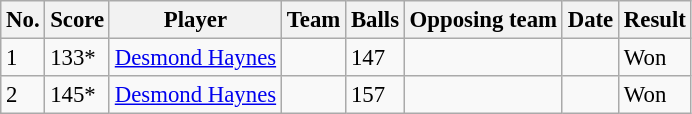<table class="wikitable sortable" style="font-size:95%">
<tr>
<th>No.</th>
<th>Score</th>
<th>Player</th>
<th>Team</th>
<th>Balls</th>
<th>Opposing team</th>
<th>Date</th>
<th>Result</th>
</tr>
<tr>
<td>1</td>
<td>133*</td>
<td><a href='#'>Desmond Haynes</a></td>
<td></td>
<td> 147</td>
<td></td>
<td></td>
<td>Won</td>
</tr>
<tr>
<td>2</td>
<td>145*</td>
<td><a href='#'>Desmond Haynes</a></td>
<td></td>
<td> 157</td>
<td></td>
<td></td>
<td>Won</td>
</tr>
</table>
